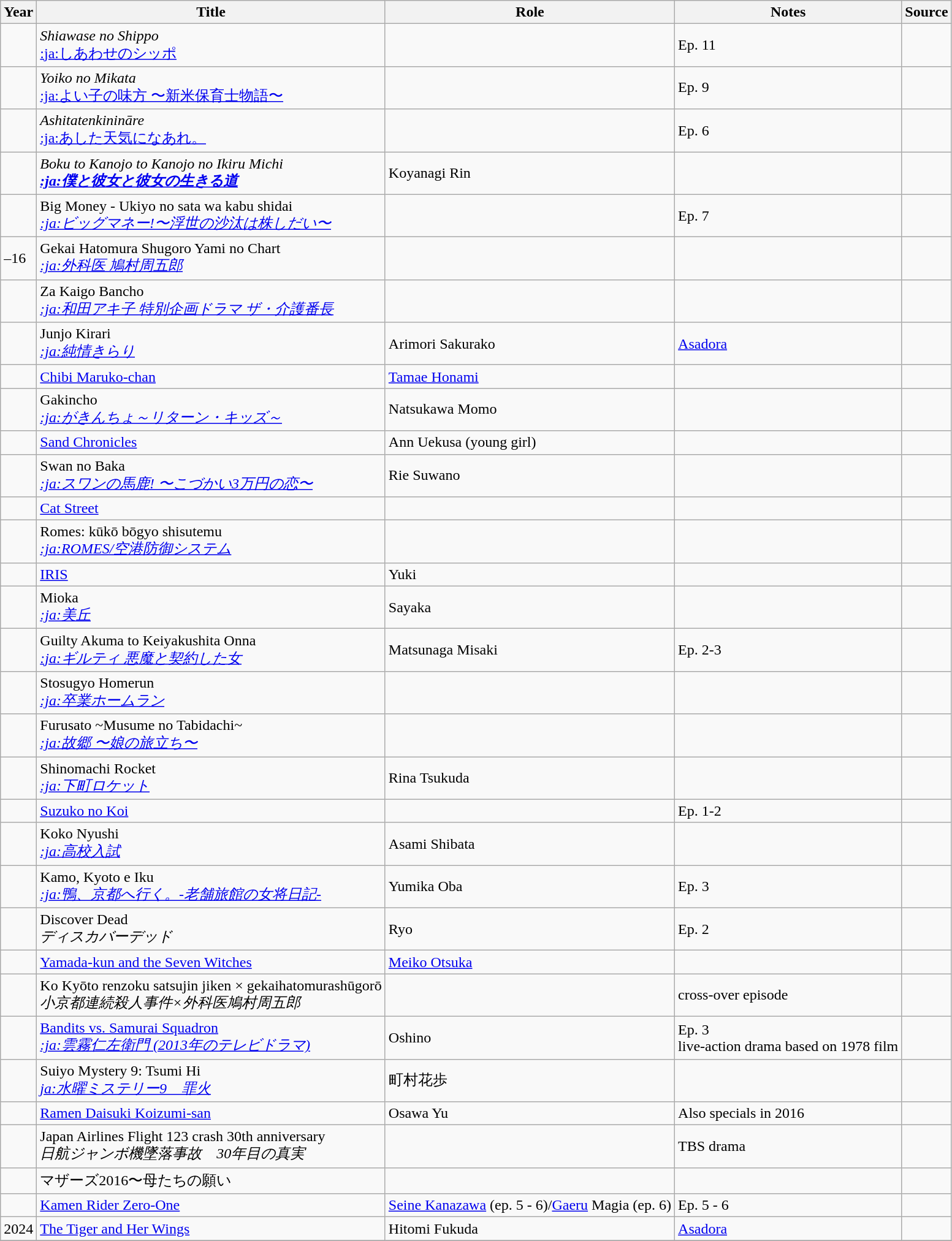<table class="wikitable sortable plainrowheaders">
<tr>
<th>Year</th>
<th>Title</th>
<th>Role</th>
<th class="unsortable">Notes</th>
<th class="unsortable">Source</th>
</tr>
<tr>
<td></td>
<td><em>Shiawase no Shippo</em><br><a href='#'>:ja:しあわせのシッポ</a></td>
<td></td>
<td>Ep. 11</td>
<td></td>
</tr>
<tr>
<td></td>
<td><em>Yoiko no Mikata</em><br><a href='#'>:ja:よい子の味方 〜新米保育士物語〜</a></td>
<td></td>
<td>Ep. 9</td>
<td></td>
</tr>
<tr>
<td></td>
<td><em>Ashitatenkinināre</em><br><a href='#'>:ja:あした天気になあれ。</a></td>
<td></td>
<td>Ep. 6</td>
<td></td>
</tr>
<tr>
<td></td>
<td><em>Boku to Kanojo to Kanojo no Ikiru Michi <strong><br><a href='#'>:ja:僕と彼女と彼女の生きる道</a></td>
<td>Koyanagi Rin</td>
<td></td>
<td></td>
</tr>
<tr>
<td></td>
<td></em>Big Money - Ukiyo no sata wa kabu shidai<em><br><a href='#'>:ja:ビッグマネー!〜浮世の沙汰は株しだい〜</a></td>
<td></td>
<td>Ep. 7</td>
<td></td>
</tr>
<tr>
<td>–16</td>
<td></em>Gekai Hatomura Shugoro Yami no Chart<em><br><a href='#'>:ja:外科医 鳩村周五郎</a></td>
<td></td>
<td></td>
<td></td>
</tr>
<tr>
<td></td>
<td></em>Za Kaigo Bancho<em><br><a href='#'>:ja:和田アキ子 特別企画ドラマ ザ・介護番長</a></td>
<td></td>
<td></td>
<td></td>
</tr>
<tr>
<td></td>
<td></em>Junjo Kirari<em> <br><a href='#'>:ja:純情きらり</a></td>
<td>Arimori Sakurako</td>
<td></em><a href='#'>Asadora</a><em></td>
<td></td>
</tr>
<tr>
<td></td>
<td></em><a href='#'>Chibi Maruko-chan</a><em></td>
<td><a href='#'>Tamae Honami</a></td>
<td></td>
<td></td>
</tr>
<tr>
<td></td>
<td></em>Gakincho<em><br><a href='#'>:ja:がきんちょ～リターン・キッズ～</a></td>
<td>Natsukawa Momo</td>
<td></td>
<td></td>
</tr>
<tr>
<td></td>
<td></em><a href='#'>Sand Chronicles</a><em></td>
<td>Ann Uekusa (young girl)</td>
<td></td>
<td></td>
</tr>
<tr>
<td></td>
<td></em>Swan no Baka<em><br><a href='#'>:ja:スワンの馬鹿! 〜こづかい3万円の恋〜</a></td>
<td>Rie Suwano</td>
<td></td>
<td></td>
</tr>
<tr>
<td></td>
<td></em><a href='#'>Cat Street</a><em></td>
<td></td>
<td></td>
<td></td>
</tr>
<tr>
<td></td>
<td></em>Romes: kūkō bōgyo shisutemu<em><br><a href='#'>:ja:ROMES/空港防御システム</a></td>
<td></td>
<td></td>
<td> </td>
</tr>
<tr>
<td></td>
<td></em><a href='#'>IRIS</a><em></td>
<td>Yuki</td>
<td></td>
<td></td>
</tr>
<tr>
<td></td>
<td></em>Mioka<em><br><a href='#'>:ja:美丘</a></td>
<td>Sayaka</td>
<td></td>
<td></td>
</tr>
<tr>
<td></td>
<td></em>Guilty Akuma to Keiyakushita Onna<em><br><a href='#'>:ja:ギルティ 悪魔と契約した女</a></td>
<td>Matsunaga Misaki</td>
<td>Ep. 2-3</td>
<td></td>
</tr>
<tr>
<td></td>
<td></em>Stosugyo Homerun<em><br><a href='#'>:ja:卒業ホームラン</a></td>
<td></td>
<td></td>
<td></td>
</tr>
<tr>
<td></td>
<td></em>Furusato ~Musume no Tabidachi~<em><br><a href='#'>:ja:故郷 〜娘の旅立ち〜</a></td>
<td></td>
<td></td>
<td></td>
</tr>
<tr>
<td></td>
<td></em>Shinomachi Rocket<em><br><a href='#'>:ja:下町ロケット</a></td>
<td>Rina Tsukuda</td>
<td></td>
<td></td>
</tr>
<tr>
<td></td>
<td></em><a href='#'>Suzuko no Koi</a><em></td>
<td></td>
<td>Ep. 1-2</td>
<td></td>
</tr>
<tr>
<td></td>
<td></em>Koko Nyushi<em><br><a href='#'>:ja:高校入試</a></td>
<td>Asami Shibata</td>
<td></td>
<td></td>
</tr>
<tr>
<td></td>
<td></em>Kamo, Kyoto e Iku<em><br><a href='#'>:ja:鴨、京都へ行く。-老舗旅館の女将日記-</a></td>
<td>Yumika Oba</td>
<td>Ep. 3</td>
<td></td>
</tr>
<tr>
<td></td>
<td></em>Discover Dead<em><br>ディスカバーデッド</td>
<td>Ryo</td>
<td>Ep. 2</td>
<td></td>
</tr>
<tr>
<td></td>
<td></em><a href='#'>Yamada-kun and the Seven Witches</a><em></td>
<td><a href='#'>Meiko Otsuka</a></td>
<td></td>
<td></td>
</tr>
<tr>
<td></td>
<td></em>Ko Kyōto renzoku satsujin jiken × gekaihatomurashūgorō<em><br>小京都連続殺人事件×外科医鳩村周五郎</td>
<td></td>
<td>cross-over episode</td>
<td></td>
</tr>
<tr>
<td></td>
<td></em><a href='#'>Bandits vs. Samurai Squadron</a><em><br><a href='#'>:ja:雲霧仁左衛門 (2013年のテレビドラマ)</a></td>
<td>Oshino</td>
<td>Ep. 3<br>live-action drama based on 1978 film</td>
<td></td>
</tr>
<tr>
<td></td>
<td></em>Suiyo Mystery 9: Tsumi Hi<em><br><a href='#'>ja:水曜ミステリー9　罪火</a></td>
<td>町村花歩</td>
<td></td>
<td></td>
</tr>
<tr>
<td></td>
<td></em><a href='#'>Ramen Daisuki Koizumi-san</a><em></td>
<td>Osawa Yu</td>
<td>Also specials in 2016</td>
<td></td>
</tr>
<tr>
<td></td>
<td></em>Japan Airlines Flight 123 crash 30th anniversary<em><br>日航ジャンボ機墜落事故　30年目の真実</td>
<td></td>
<td>TBS drama</td>
<td></td>
</tr>
<tr>
<td></td>
<td>マザーズ2016〜母たちの願い</td>
<td></td>
<td></td>
<td></td>
</tr>
<tr>
<td></td>
<td></em><a href='#'>Kamen Rider Zero-One</a><em></td>
<td><a href='#'>Seine Kanazawa</a> (ep. 5 - 6)/<a href='#'>Gaeru</a> Magia (ep. 6)</td>
<td>Ep. 5 - 6</td>
<td></td>
</tr>
<tr>
<td>2024</td>
<td></em><a href='#'>The Tiger and Her Wings</a><em></td>
<td>Hitomi Fukuda</td>
<td></em><a href='#'>Asadora</a><em></td>
<td></td>
</tr>
<tr>
</tr>
</table>
